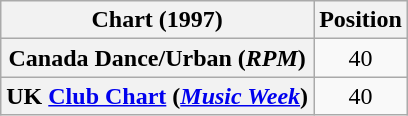<table class="wikitable sortable plainrowheaders" style="text-align:center">
<tr>
<th scope="col">Chart (1997)</th>
<th scope="col">Position</th>
</tr>
<tr>
<th scope="row">Canada Dance/Urban (<em>RPM</em>)</th>
<td>40</td>
</tr>
<tr>
<th scope="row">UK <a href='#'>Club Chart</a> (<em><a href='#'>Music Week</a></em>)</th>
<td>40</td>
</tr>
</table>
